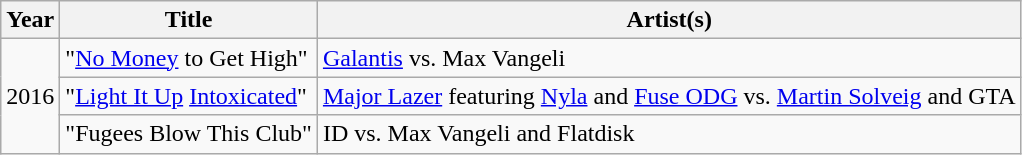<table class="wikitable plainrowheaders">
<tr>
<th>Year</th>
<th>Title</th>
<th>Artist(s)</th>
</tr>
<tr>
<td rowspan="3">2016</td>
<td>"<a href='#'>No Money</a> to Get High"</td>
<td><a href='#'>Galantis</a> vs. Max Vangeli</td>
</tr>
<tr>
<td>"<a href='#'>Light It Up</a> <a href='#'>Intoxicated</a>"</td>
<td><a href='#'>Major Lazer</a> featuring <a href='#'>Nyla</a> and <a href='#'>Fuse ODG</a> vs. <a href='#'>Martin Solveig</a> and GTA</td>
</tr>
<tr>
<td>"Fugees Blow This Club"</td>
<td>ID vs. Max Vangeli and Flatdisk</td>
</tr>
</table>
